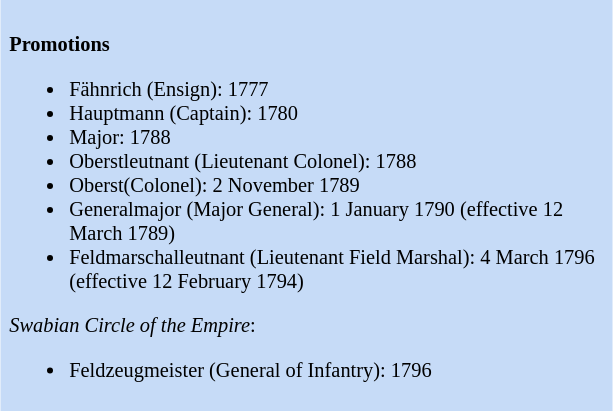<table class="toccolours" style="float:     right;   margin-left:       1em; margin-right:       2em; font-size:       85%; background:#c6dbf7; color:black; width:30em; max-width: 40%;"       cellspacing="5">
<tr>
<td style="text-align: left;"><br><strong>Promotions</strong><ul><li>Fähnrich (Ensign): 1777</li><li>Hauptmann (Captain): 1780</li><li>Major: 1788</li><li>Oberstleutnant (Lieutenant Colonel): 1788</li><li>Oberst(Colonel): 2 November 1789</li><li>Generalmajor (Major General): 1 January  1790 (effective 12 March 1789)</li><li>Feldmarschalleutnant (Lieutenant Field Marshal): 4 March 1796 (effective 12 February 1794)</li></ul><em>Swabian Circle of  the Empire</em>:<ul><li>Feldzeugmeister (General of Infantry): 1796</li></ul></td>
</tr>
</table>
